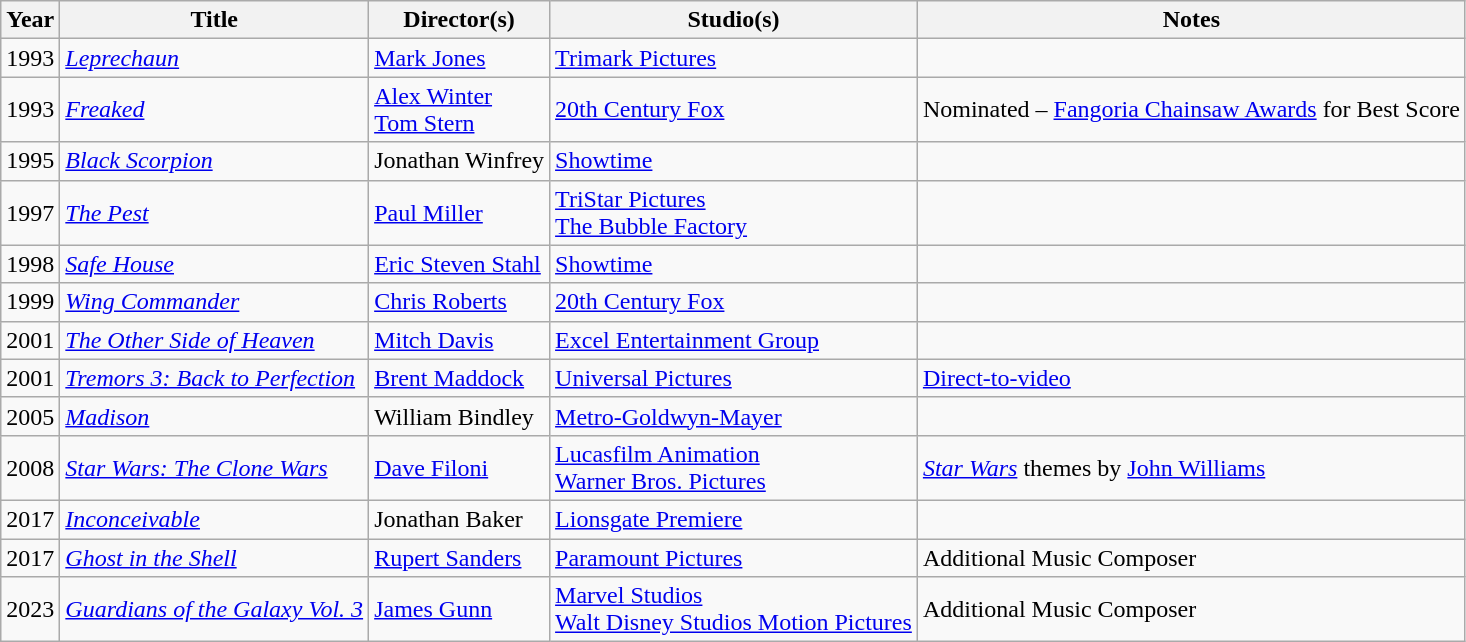<table class="wikitable sortable">
<tr>
<th>Year</th>
<th>Title</th>
<th>Director(s)</th>
<th>Studio(s)</th>
<th>Notes</th>
</tr>
<tr>
<td>1993</td>
<td><em><a href='#'>Leprechaun</a></em></td>
<td><a href='#'>Mark Jones</a></td>
<td><a href='#'>Trimark Pictures</a></td>
<td></td>
</tr>
<tr>
<td>1993</td>
<td><em><a href='#'>Freaked</a></em></td>
<td><a href='#'>Alex Winter</a><br><a href='#'>Tom Stern</a></td>
<td><a href='#'>20th Century Fox</a></td>
<td>Nominated – <a href='#'>Fangoria Chainsaw Awards</a> for Best Score</td>
</tr>
<tr>
<td>1995</td>
<td><em><a href='#'>Black Scorpion</a></em></td>
<td>Jonathan Winfrey<br></td>
<td><a href='#'>Showtime</a></td>
<td></td>
</tr>
<tr>
<td>1997</td>
<td><em><a href='#'>The Pest</a></em></td>
<td><a href='#'>Paul Miller</a></td>
<td><a href='#'>TriStar Pictures</a><br><a href='#'>The Bubble Factory</a></td>
<td></td>
</tr>
<tr>
<td>1998</td>
<td><em><a href='#'>Safe House</a></em></td>
<td><a href='#'>Eric Steven Stahl</a></td>
<td><a href='#'>Showtime</a></td>
<td></td>
</tr>
<tr>
<td>1999</td>
<td><em><a href='#'>Wing Commander</a></em></td>
<td><a href='#'>Chris Roberts</a></td>
<td><a href='#'>20th Century Fox</a></td>
<td></td>
</tr>
<tr>
<td>2001</td>
<td><em><a href='#'>The Other Side of Heaven</a></em></td>
<td><a href='#'>Mitch Davis</a></td>
<td><a href='#'>Excel Entertainment Group</a></td>
<td></td>
</tr>
<tr>
<td>2001</td>
<td><em><a href='#'>Tremors 3: Back to Perfection</a></em></td>
<td><a href='#'>Brent Maddock</a></td>
<td><a href='#'>Universal Pictures</a></td>
<td><a href='#'>Direct-to-video</a></td>
</tr>
<tr>
<td>2005</td>
<td><em><a href='#'>Madison</a></em></td>
<td>William Bindley</td>
<td><a href='#'>Metro-Goldwyn-Mayer</a></td>
<td></td>
</tr>
<tr>
<td>2008</td>
<td><em><a href='#'>Star Wars: The Clone Wars</a></em></td>
<td><a href='#'>Dave Filoni</a></td>
<td><a href='#'>Lucasfilm Animation</a><br><a href='#'>Warner Bros. Pictures</a></td>
<td><em><a href='#'>Star Wars</a></em> themes by <a href='#'>John Williams</a></td>
</tr>
<tr>
<td>2017</td>
<td><em><a href='#'>Inconceivable</a></em></td>
<td>Jonathan Baker</td>
<td><a href='#'>Lionsgate Premiere</a></td>
<td></td>
</tr>
<tr>
<td>2017</td>
<td><em><a href='#'>Ghost in the Shell</a></em></td>
<td><a href='#'>Rupert Sanders</a></td>
<td><a href='#'>Paramount Pictures</a></td>
<td>Additional Music Composer</td>
</tr>
<tr>
<td>2023</td>
<td><em><a href='#'>Guardians of the Galaxy Vol. 3</a></em></td>
<td><a href='#'>James Gunn</a></td>
<td><a href='#'>Marvel Studios</a><br><a href='#'>Walt Disney Studios Motion Pictures</a></td>
<td>Additional Music Composer</td>
</tr>
</table>
